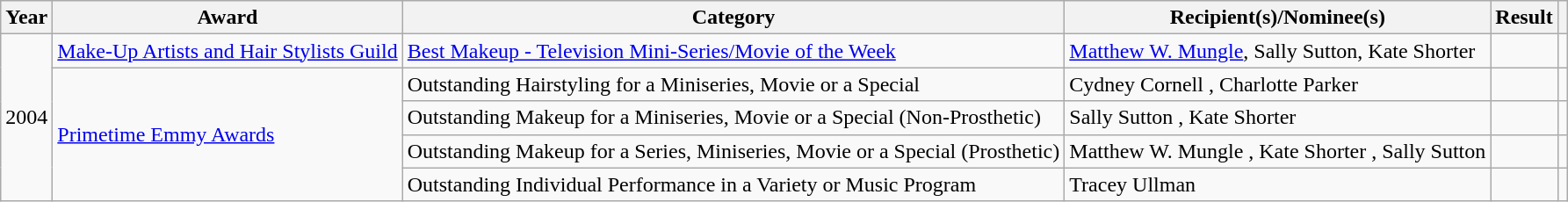<table class="wikitable sortable">
<tr>
<th>Year</th>
<th>Award</th>
<th>Category</th>
<th>Recipient(s)/Nominee(s)</th>
<th>Result</th>
<th></th>
</tr>
<tr>
<td rowspan=5>2004</td>
<td><a href='#'>Make-Up Artists and Hair Stylists Guild</a></td>
<td><a href='#'>Best Makeup - Television Mini-Series/Movie of the Week</a></td>
<td><a href='#'>Matthew W. Mungle</a>, Sally Sutton, Kate Shorter</td>
<td></td>
<td></td>
</tr>
<tr>
<td rowspan=4><a href='#'>Primetime Emmy Awards</a></td>
<td>Outstanding Hairstyling for a Miniseries, Movie or a Special</td>
<td>Cydney Cornell , Charlotte Parker </td>
<td></td>
<td></td>
</tr>
<tr>
<td>Outstanding Makeup for a Miniseries, Movie or a Special (Non-Prosthetic)</td>
<td>Sally Sutton , Kate Shorter </td>
<td></td>
<td></td>
</tr>
<tr>
<td>Outstanding Makeup for a Series, Miniseries, Movie or a Special (Prosthetic)</td>
<td>Matthew W. Mungle , Kate Shorter , Sally Sutton </td>
<td></td>
<td></td>
</tr>
<tr>
<td>Outstanding Individual Performance in a Variety or Music Program</td>
<td>Tracey Ullman</td>
<td></td>
<td></td>
</tr>
</table>
